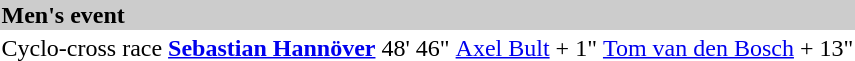<table>
<tr bgcolor="#cccccc">
<td colspan=7><strong>Men's event</strong></td>
</tr>
<tr>
<td>Cyclo-cross race<br><small><em></em></small></td>
<td><strong><a href='#'>Sebastian Hannöver</a></strong><br><small></small></td>
<td>48' 46"</td>
<td><a href='#'>Axel Bult</a><br><small></small></td>
<td>+ 1"</td>
<td><a href='#'>Tom van den Bosch</a><br><small></small></td>
<td>+ 13"</td>
</tr>
</table>
